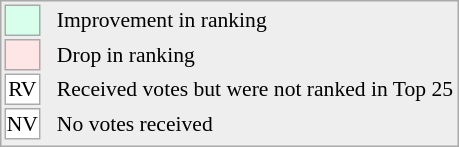<table align="right" style="font-size:90%; border:1px solid #aaaaaa; white-space:nowrap; background:#eeeeee;">
<tr>
<td style="background:#d8ffeb; width:20px; border:1px solid #aaaaaa;"> </td>
<td rowspan="5"> </td>
<td>Improvement in ranking</td>
</tr>
<tr>
<td style="background:#ffe6e6; width:20px; border:1px solid #aaaaaa;"> </td>
<td>Drop in ranking</td>
</tr>
<tr>
<td align="center" style="width:20px; border:1px solid #aaaaaa; background:white;">RV</td>
<td>Received votes but were not ranked in Top 25</td>
</tr>
<tr>
<td align="center" style="width:20px; border:1px solid #aaaaaa; background:white;">NV</td>
<td>No votes received</td>
</tr>
<tr>
</tr>
</table>
